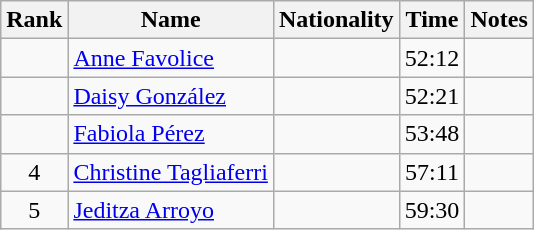<table class="wikitable sortable" style="text-align:center">
<tr>
<th>Rank</th>
<th>Name</th>
<th>Nationality</th>
<th>Time</th>
<th>Notes</th>
</tr>
<tr>
<td align=center></td>
<td align=left><a href='#'>Anne Favolice</a></td>
<td align=left></td>
<td>52:12</td>
<td></td>
</tr>
<tr>
<td align=center></td>
<td align=left><a href='#'>Daisy González</a></td>
<td align=left></td>
<td>52:21</td>
<td></td>
</tr>
<tr>
<td align=center></td>
<td align=left><a href='#'>Fabiola Pérez</a></td>
<td align=left></td>
<td>53:48</td>
<td></td>
</tr>
<tr>
<td align=center>4</td>
<td align=left><a href='#'>Christine Tagliaferri</a></td>
<td align=left></td>
<td>57:11</td>
<td></td>
</tr>
<tr>
<td align=center>5</td>
<td align=left><a href='#'>Jeditza Arroyo</a></td>
<td align=left></td>
<td>59:30</td>
<td></td>
</tr>
</table>
